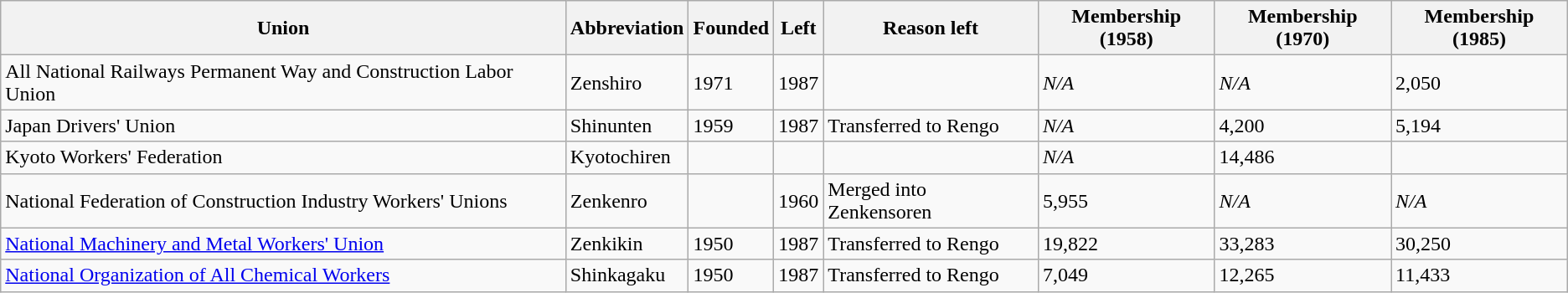<table class="wikitable sortable">
<tr>
<th>Union</th>
<th>Abbreviation</th>
<th>Founded</th>
<th>Left</th>
<th>Reason left</th>
<th>Membership (1958)</th>
<th>Membership (1970)</th>
<th>Membership (1985)</th>
</tr>
<tr>
<td>All National Railways Permanent Way and Construction Labor Union</td>
<td>Zenshiro</td>
<td>1971</td>
<td>1987</td>
<td></td>
<td><em>N/A</em></td>
<td><em>N/A</em></td>
<td>2,050</td>
</tr>
<tr>
<td>Japan Drivers' Union</td>
<td>Shinunten</td>
<td>1959</td>
<td>1987</td>
<td>Transferred to Rengo</td>
<td><em>N/A</em></td>
<td>4,200</td>
<td>5,194</td>
</tr>
<tr>
<td>Kyoto Workers' Federation</td>
<td>Kyotochiren</td>
<td></td>
<td></td>
<td></td>
<td><em>N/A</em></td>
<td>14,486</td>
<td></td>
</tr>
<tr>
<td>National Federation of Construction Industry Workers' Unions</td>
<td>Zenkenro</td>
<td></td>
<td>1960</td>
<td>Merged into Zenkensoren</td>
<td>5,955</td>
<td><em>N/A</em></td>
<td><em>N/A</em></td>
</tr>
<tr>
<td><a href='#'>National Machinery and Metal Workers' Union</a></td>
<td>Zenkikin</td>
<td>1950</td>
<td>1987</td>
<td>Transferred to Rengo</td>
<td>19,822</td>
<td>33,283</td>
<td>30,250</td>
</tr>
<tr>
<td><a href='#'>National Organization of All Chemical Workers</a></td>
<td>Shinkagaku</td>
<td>1950</td>
<td>1987</td>
<td>Transferred to Rengo</td>
<td>7,049</td>
<td>12,265</td>
<td>11,433</td>
</tr>
</table>
